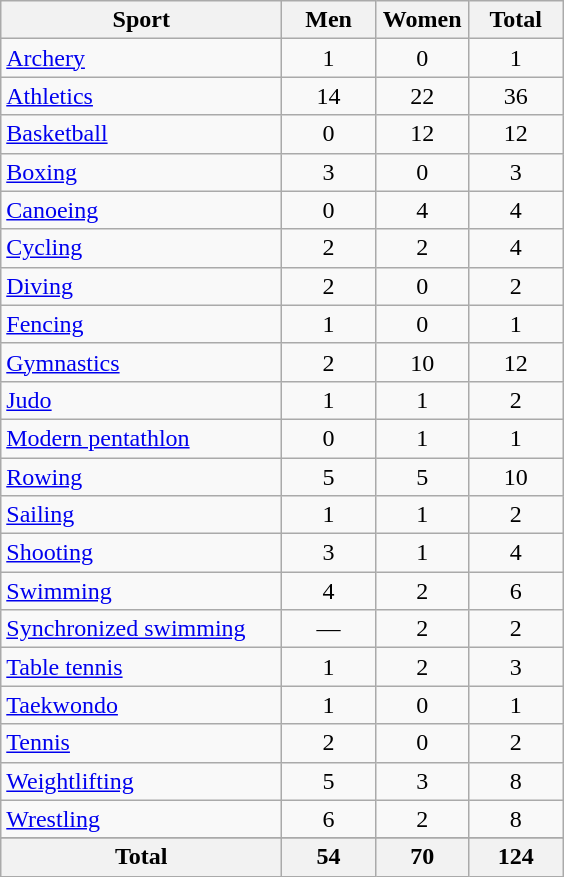<table class="wikitable sortable" style="text-align:center;">
<tr>
<th width=180>Sport</th>
<th width=55>Men</th>
<th width=55>Women</th>
<th width=55>Total</th>
</tr>
<tr>
<td align=left><a href='#'>Archery</a></td>
<td>1</td>
<td>0</td>
<td>1</td>
</tr>
<tr>
<td align=left><a href='#'>Athletics</a></td>
<td>14</td>
<td>22</td>
<td>36</td>
</tr>
<tr>
<td align=left><a href='#'>Basketball</a></td>
<td>0</td>
<td>12</td>
<td>12</td>
</tr>
<tr>
<td align=left><a href='#'>Boxing</a></td>
<td>3</td>
<td>0</td>
<td>3</td>
</tr>
<tr>
<td align=left><a href='#'>Canoeing</a></td>
<td>0</td>
<td>4</td>
<td>4</td>
</tr>
<tr>
<td align=left><a href='#'>Cycling</a></td>
<td>2</td>
<td>2</td>
<td>4</td>
</tr>
<tr>
<td align=left><a href='#'>Diving</a></td>
<td>2</td>
<td>0</td>
<td>2</td>
</tr>
<tr>
<td align=left><a href='#'>Fencing</a></td>
<td>1</td>
<td>0</td>
<td>1</td>
</tr>
<tr>
<td align=left><a href='#'>Gymnastics</a></td>
<td>2</td>
<td>10</td>
<td>12</td>
</tr>
<tr>
<td align=left><a href='#'>Judo</a></td>
<td>1</td>
<td>1</td>
<td>2</td>
</tr>
<tr>
<td align=left><a href='#'>Modern pentathlon</a></td>
<td>0</td>
<td>1</td>
<td>1</td>
</tr>
<tr>
<td align=left><a href='#'>Rowing</a></td>
<td>5</td>
<td>5</td>
<td>10</td>
</tr>
<tr>
<td align=left><a href='#'>Sailing</a></td>
<td>1</td>
<td>1</td>
<td>2</td>
</tr>
<tr>
<td align=left><a href='#'>Shooting</a></td>
<td>3</td>
<td>1</td>
<td>4</td>
</tr>
<tr>
<td align=left><a href='#'>Swimming</a></td>
<td>4</td>
<td>2</td>
<td>6</td>
</tr>
<tr>
<td align=left><a href='#'>Synchronized swimming</a></td>
<td>—</td>
<td>2</td>
<td>2</td>
</tr>
<tr>
<td align=left><a href='#'>Table tennis</a></td>
<td>1</td>
<td>2</td>
<td>3</td>
</tr>
<tr>
<td align=left><a href='#'>Taekwondo</a></td>
<td>1</td>
<td>0</td>
<td>1</td>
</tr>
<tr>
<td align=left><a href='#'>Tennis</a></td>
<td>2</td>
<td>0</td>
<td>2</td>
</tr>
<tr>
<td align=left><a href='#'>Weightlifting</a></td>
<td>5</td>
<td>3</td>
<td>8</td>
</tr>
<tr>
<td align=left><a href='#'>Wrestling</a></td>
<td>6</td>
<td>2</td>
<td>8</td>
</tr>
<tr>
</tr>
<tr class="sortbottom">
<th>Total</th>
<th>54</th>
<th>70</th>
<th>124</th>
</tr>
</table>
